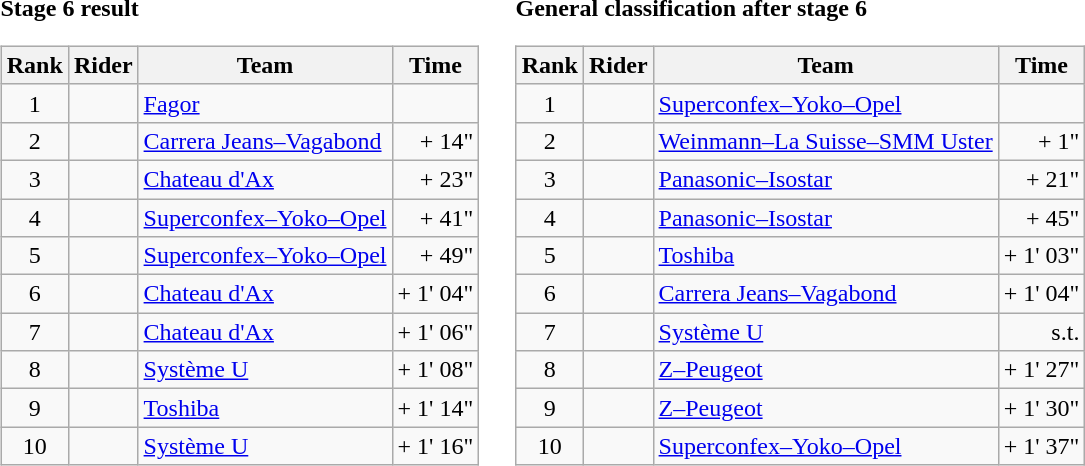<table>
<tr>
<td><strong>Stage 6 result</strong><br><table class="wikitable">
<tr>
<th scope="col">Rank</th>
<th scope="col">Rider</th>
<th scope="col">Team</th>
<th scope="col">Time</th>
</tr>
<tr>
<td style="text-align:center;">1</td>
<td></td>
<td><a href='#'>Fagor</a></td>
<td style="text-align:right;"></td>
</tr>
<tr>
<td style="text-align:center;">2</td>
<td></td>
<td><a href='#'>Carrera Jeans–Vagabond</a></td>
<td style="text-align:right;">+ 14"</td>
</tr>
<tr>
<td style="text-align:center;">3</td>
<td></td>
<td><a href='#'>Chateau d'Ax</a></td>
<td style="text-align:right;">+ 23"</td>
</tr>
<tr>
<td style="text-align:center;">4</td>
<td></td>
<td><a href='#'>Superconfex–Yoko–Opel</a></td>
<td style="text-align:right;">+ 41"</td>
</tr>
<tr>
<td style="text-align:center;">5</td>
<td></td>
<td><a href='#'>Superconfex–Yoko–Opel</a></td>
<td style="text-align:right;">+ 49"</td>
</tr>
<tr>
<td style="text-align:center;">6</td>
<td></td>
<td><a href='#'>Chateau d'Ax</a></td>
<td style="text-align:right;">+ 1' 04"</td>
</tr>
<tr>
<td style="text-align:center;">7</td>
<td></td>
<td><a href='#'>Chateau d'Ax</a></td>
<td style="text-align:right;">+ 1' 06"</td>
</tr>
<tr>
<td style="text-align:center;">8</td>
<td></td>
<td><a href='#'>Système U</a></td>
<td style="text-align:right;">+ 1' 08"</td>
</tr>
<tr>
<td style="text-align:center;">9</td>
<td></td>
<td><a href='#'>Toshiba</a></td>
<td style="text-align:right;">+ 1' 14"</td>
</tr>
<tr>
<td style="text-align:center;">10</td>
<td></td>
<td><a href='#'>Système U</a></td>
<td style="text-align:right;">+ 1' 16"</td>
</tr>
</table>
</td>
<td></td>
<td><strong>General classification after stage 6</strong><br><table class="wikitable">
<tr>
<th scope="col">Rank</th>
<th scope="col">Rider</th>
<th scope="col">Team</th>
<th scope="col">Time</th>
</tr>
<tr>
<td style="text-align:center;">1</td>
<td> </td>
<td><a href='#'>Superconfex–Yoko–Opel</a></td>
<td style="text-align:right;"></td>
</tr>
<tr>
<td style="text-align:center;">2</td>
<td></td>
<td><a href='#'>Weinmann–La Suisse–SMM Uster</a></td>
<td style="text-align:right;">+ 1"</td>
</tr>
<tr>
<td style="text-align:center;">3</td>
<td></td>
<td><a href='#'>Panasonic–Isostar</a></td>
<td style="text-align:right;">+ 21"</td>
</tr>
<tr>
<td style="text-align:center;">4</td>
<td></td>
<td><a href='#'>Panasonic–Isostar</a></td>
<td style="text-align:right;">+ 45"</td>
</tr>
<tr>
<td style="text-align:center;">5</td>
<td></td>
<td><a href='#'>Toshiba</a></td>
<td style="text-align:right;">+ 1' 03"</td>
</tr>
<tr>
<td style="text-align:center;">6</td>
<td></td>
<td><a href='#'>Carrera Jeans–Vagabond</a></td>
<td style="text-align:right;">+ 1' 04"</td>
</tr>
<tr>
<td style="text-align:center;">7</td>
<td></td>
<td><a href='#'>Système U</a></td>
<td style="text-align:right;">s.t.</td>
</tr>
<tr>
<td style="text-align:center;">8</td>
<td></td>
<td><a href='#'>Z–Peugeot</a></td>
<td style="text-align:right;">+ 1' 27"</td>
</tr>
<tr>
<td style="text-align:center;">9</td>
<td></td>
<td><a href='#'>Z–Peugeot</a></td>
<td style="text-align:right;">+ 1' 30"</td>
</tr>
<tr>
<td style="text-align:center;">10</td>
<td></td>
<td><a href='#'>Superconfex–Yoko–Opel</a></td>
<td style="text-align:right;">+ 1' 37"</td>
</tr>
</table>
</td>
</tr>
</table>
